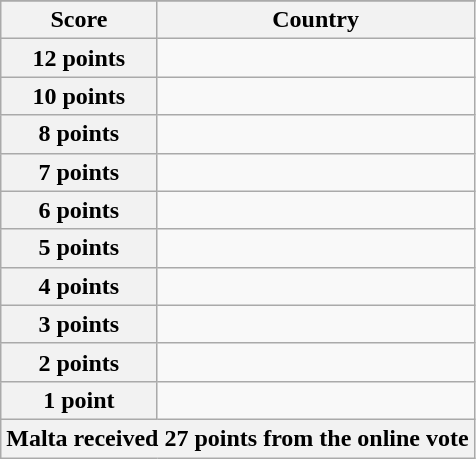<table class="wikitable">
<tr>
</tr>
<tr>
<th scope="col" width="33%">Score</th>
<th scope="col">Country</th>
</tr>
<tr>
<th scope="row">12 points</th>
<td></td>
</tr>
<tr>
<th scope="row">10 points</th>
<td></td>
</tr>
<tr>
<th scope="row">8 points</th>
<td></td>
</tr>
<tr>
<th scope="row">7 points</th>
<td></td>
</tr>
<tr>
<th scope="row">6 points</th>
<td></td>
</tr>
<tr>
<th scope="row">5 points</th>
<td></td>
</tr>
<tr>
<th scope="row">4 points</th>
<td></td>
</tr>
<tr>
<th scope="row">3 points</th>
<td></td>
</tr>
<tr>
<th scope="row">2 points</th>
<td></td>
</tr>
<tr>
<th scope="row">1 point</th>
<td></td>
</tr>
<tr>
<th colspan="2">Malta received 27 points from the online vote</th>
</tr>
</table>
